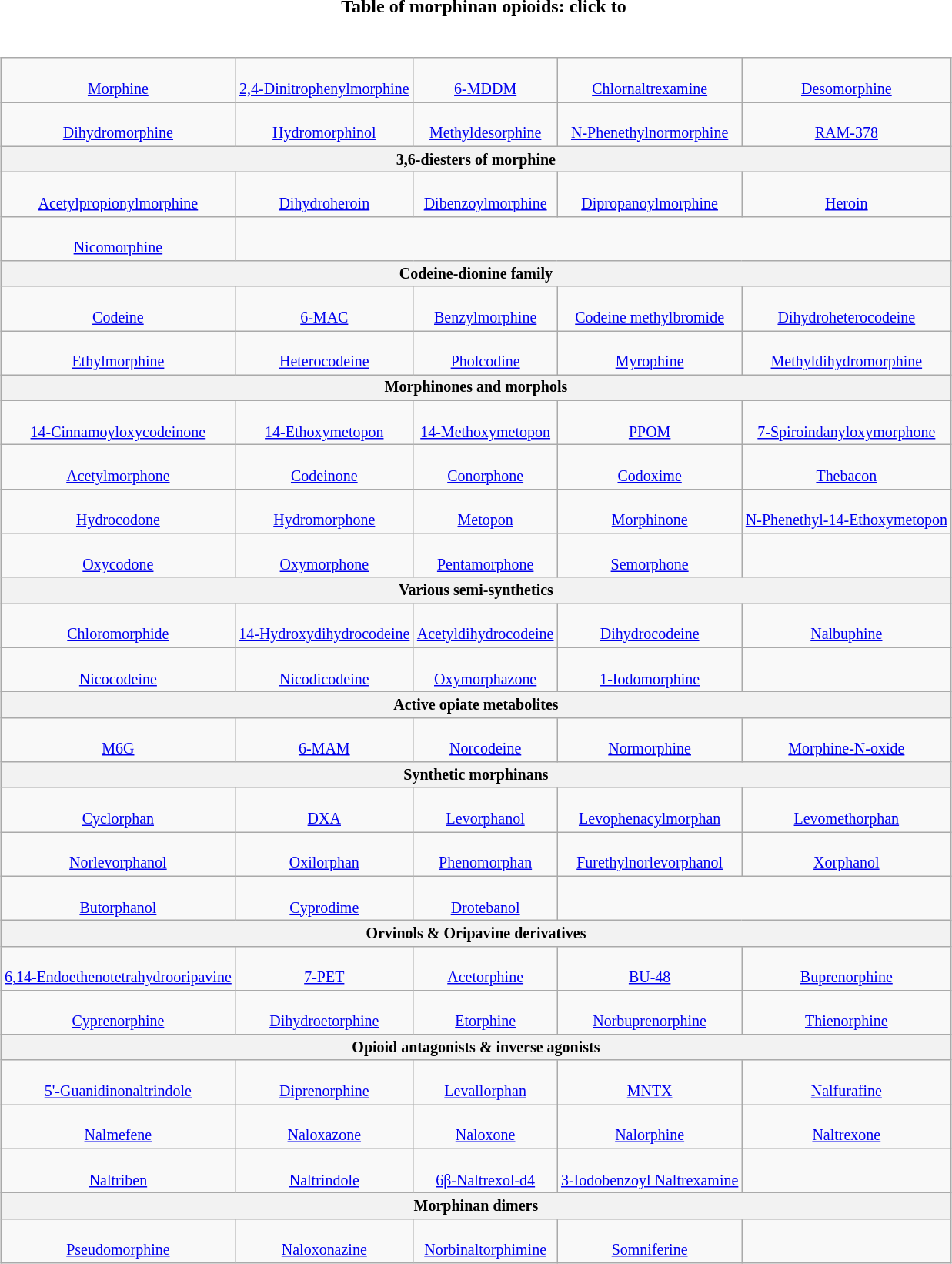<table class="talk collapsed collapsible">
<tr>
<th>Table of morphinan opioids: click to</th>
</tr>
<tr style="text-align: left;">
<td><br><table class="wikitable" style="font-size:smaller; text-align:center">
<tr colspan=5 |>
<td><br><a href='#'>Morphine</a></td>
<td><br><a href='#'>2,4-Dinitrophenylmorphine</a></td>
<td><br><a href='#'>6-MDDM</a></td>
<td><br><a href='#'>Chlornaltrexamine</a></td>
<td><br><a href='#'>Desomorphine</a></td>
</tr>
<tr>
<td><br><a href='#'>Dihydromorphine</a></td>
<td><br><a href='#'>Hydromorphinol</a></td>
<td><br><a href='#'>Methyldesorphine</a></td>
<td><br><a href='#'>N-Phenethylnormorphine</a></td>
<td><br><a href='#'>RAM-378</a></td>
</tr>
<tr>
<th colspan=5>3,6-diesters of morphine</th>
</tr>
<tr>
<td><br><a href='#'>Acetylpropionylmorphine</a></td>
<td><br><a href='#'>Dihydroheroin</a></td>
<td><br><a href='#'>Dibenzoylmorphine</a></td>
<td><br><a href='#'>Dipropanoylmorphine</a></td>
<td><br><a href='#'>Heroin</a></td>
</tr>
<tr>
<td><br><a href='#'>Nicomorphine</a></td>
</tr>
<tr>
<th colspan=5>Codeine-dionine family</th>
</tr>
<tr>
<td><br><a href='#'>Codeine</a></td>
<td><br><a href='#'>6-MAC</a></td>
<td><br><a href='#'>Benzylmorphine</a></td>
<td><br><a href='#'>Codeine methylbromide</a></td>
<td><br><a href='#'>Dihydroheterocodeine</a></td>
</tr>
<tr>
<td><br><a href='#'>Ethylmorphine</a></td>
<td><br><a href='#'>Heterocodeine</a></td>
<td><br><a href='#'>Pholcodine</a></td>
<td><br><a href='#'>Myrophine</a></td>
<td><br><a href='#'>Methyldihydromorphine</a></td>
</tr>
<tr>
<th colspan=5>Morphinones and morphols</th>
</tr>
<tr>
<td><br><a href='#'>14-Cinnamoyloxycodeinone</a></td>
<td><br><a href='#'>14-Ethoxymetopon</a></td>
<td><br><a href='#'>14-Methoxymetopon</a></td>
<td><br><a href='#'>PPOM</a></td>
<td><br><a href='#'>7-Spiroindanyloxymorphone</a></td>
</tr>
<tr>
<td><br><a href='#'>Acetylmorphone</a></td>
<td><br><a href='#'>Codeinone</a></td>
<td><br><a href='#'>Conorphone</a></td>
<td><br><a href='#'>Codoxime</a></td>
<td><br><a href='#'>Thebacon</a></td>
</tr>
<tr>
<td><br><a href='#'>Hydrocodone</a></td>
<td><br><a href='#'>Hydromorphone</a></td>
<td><br><a href='#'>Metopon</a></td>
<td><br><a href='#'>Morphinone</a></td>
<td><br><a href='#'>N-Phenethyl-14-Ethoxymetopon</a></td>
</tr>
<tr>
<td><br><a href='#'>Oxycodone</a></td>
<td><br><a href='#'>Oxymorphone</a></td>
<td><br><a href='#'>Pentamorphone</a></td>
<td><br><a href='#'>Semorphone</a></td>
</tr>
<tr>
<th colspan=5>Various semi-synthetics</th>
</tr>
<tr>
<td><br><a href='#'>Chloromorphide</a></td>
<td><br><a href='#'>14-Hydroxydihydrocodeine</a></td>
<td><br><a href='#'>Acetyldihydrocodeine</a></td>
<td><br><a href='#'>Dihydrocodeine</a></td>
<td><br><a href='#'>Nalbuphine</a></td>
</tr>
<tr>
<td><br><a href='#'>Nicocodeine</a></td>
<td><br><a href='#'>Nicodicodeine</a></td>
<td><br><a href='#'>Oxymorphazone</a></td>
<td><br><a href='#'>1-Iodomorphine</a></td>
</tr>
<tr>
<th colspan=5>Active opiate metabolites</th>
</tr>
<tr>
<td><br><a href='#'>M6G</a></td>
<td><br><a href='#'>6-MAM</a></td>
<td><br><a href='#'>Norcodeine</a></td>
<td><br><a href='#'>Normorphine</a></td>
<td><br><a href='#'>Morphine-N-oxide</a></td>
</tr>
<tr>
<th colspan=5>Synthetic morphinans</th>
</tr>
<tr>
<td><br><a href='#'>Cyclorphan</a></td>
<td><br><a href='#'>DXA</a></td>
<td><br><a href='#'>Levorphanol</a></td>
<td><br><a href='#'>Levophenacylmorphan</a></td>
<td><br><a href='#'>Levomethorphan</a></td>
</tr>
<tr>
<td><br><a href='#'>Norlevorphanol</a></td>
<td><br><a href='#'>Oxilorphan</a></td>
<td><br><a href='#'>Phenomorphan</a></td>
<td><br><a href='#'>Furethylnorlevorphanol</a></td>
<td><br><a href='#'>Xorphanol</a></td>
</tr>
<tr>
<td><br><a href='#'>Butorphanol</a></td>
<td><br><a href='#'>Cyprodime</a></td>
<td><br><a href='#'>Drotebanol</a></td>
</tr>
<tr>
<th colspan=5>Orvinols & Oripavine derivatives</th>
</tr>
<tr>
<td><br><a href='#'>6,14-Endoethenotetrahydrooripavine</a></td>
<td><br><a href='#'>7-PET</a></td>
<td><br><a href='#'>Acetorphine</a></td>
<td><br><a href='#'>BU-48</a></td>
<td><br><a href='#'>Buprenorphine</a></td>
</tr>
<tr>
<td><br><a href='#'>Cyprenorphine</a></td>
<td><br><a href='#'>Dihydroetorphine</a></td>
<td><br><a href='#'>Etorphine</a></td>
<td><br><a href='#'>Norbuprenorphine</a></td>
<td><br><a href='#'>Thienorphine</a></td>
</tr>
<tr>
<th colspan=5>Opioid antagonists & inverse agonists</th>
</tr>
<tr>
<td><br><a href='#'>5'-Guanidinonaltrindole</a></td>
<td><br><a href='#'>Diprenorphine</a></td>
<td><br><a href='#'>Levallorphan</a></td>
<td><br><a href='#'>MNTX</a></td>
<td><br><a href='#'>Nalfurafine</a></td>
</tr>
<tr>
<td><br><a href='#'>Nalmefene</a></td>
<td><br><a href='#'>Naloxazone</a></td>
<td><br><a href='#'>Naloxone</a></td>
<td><br><a href='#'>Nalorphine</a></td>
<td><br><a href='#'>Naltrexone</a></td>
</tr>
<tr>
<td><br><a href='#'>Naltriben</a></td>
<td><br><a href='#'>Naltrindole</a></td>
<td><br><a href='#'>6β-Naltrexol-d4</a></td>
<td><br><a href='#'>3-Iodobenzoyl Naltrexamine</a></td>
</tr>
<tr>
<th colspan=5>Morphinan dimers</th>
</tr>
<tr>
<td><br><a href='#'>Pseudomorphine</a></td>
<td><br><a href='#'>Naloxonazine</a></td>
<td><br><a href='#'>Norbinaltorphimine</a></td>
<td><br><a href='#'>Somniferine</a></td>
</tr>
</table>
</td>
</tr>
</table>
